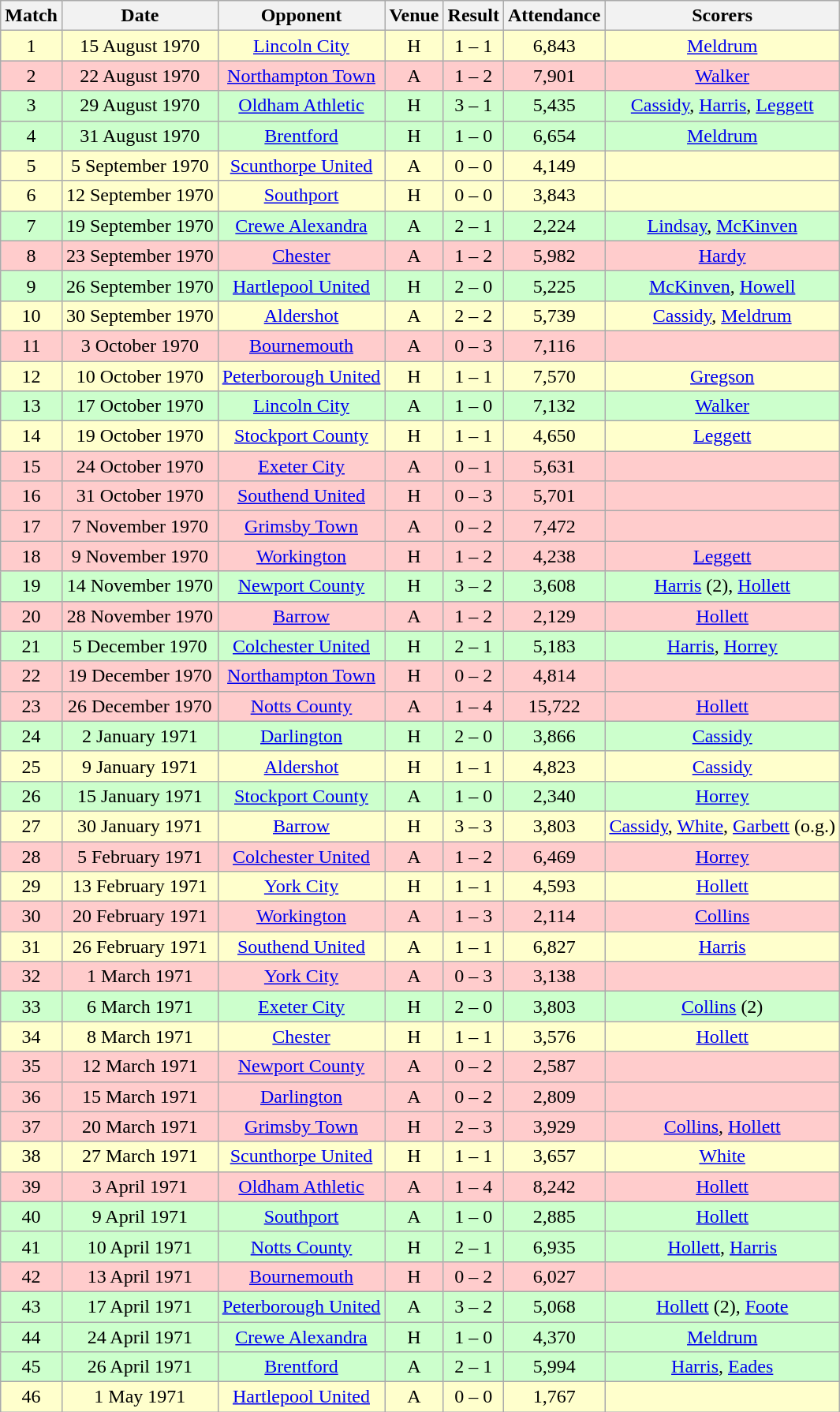<table class="wikitable" style="font-size:100%; text-align:center">
<tr>
<th>Match</th>
<th>Date</th>
<th>Opponent</th>
<th>Venue</th>
<th>Result</th>
<th>Attendance</th>
<th>Scorers</th>
</tr>
<tr style="background-color: #FFFFCC;">
<td>1</td>
<td>15 August 1970</td>
<td><a href='#'>Lincoln City</a></td>
<td>H</td>
<td>1 – 1</td>
<td>6,843</td>
<td><a href='#'>Meldrum</a></td>
</tr>
<tr style="background-color: #FFCCCC;">
<td>2</td>
<td>22 August 1970</td>
<td><a href='#'>Northampton Town</a></td>
<td>A</td>
<td>1 – 2</td>
<td>7,901</td>
<td><a href='#'>Walker</a></td>
</tr>
<tr style="background-color: #CCFFCC;">
<td>3</td>
<td>29 August 1970</td>
<td><a href='#'>Oldham Athletic</a></td>
<td>H</td>
<td>3 – 1</td>
<td>5,435</td>
<td><a href='#'>Cassidy</a>, <a href='#'>Harris</a>, <a href='#'>Leggett</a></td>
</tr>
<tr style="background-color: #CCFFCC;">
<td>4</td>
<td>31 August 1970</td>
<td><a href='#'>Brentford</a></td>
<td>H</td>
<td>1 – 0</td>
<td>6,654</td>
<td><a href='#'>Meldrum</a></td>
</tr>
<tr style="background-color: #FFFFCC;">
<td>5</td>
<td>5 September 1970</td>
<td><a href='#'>Scunthorpe United</a></td>
<td>A</td>
<td>0 – 0</td>
<td>4,149</td>
<td></td>
</tr>
<tr style="background-color: #FFFFCC;">
<td>6</td>
<td>12 September 1970</td>
<td><a href='#'>Southport</a></td>
<td>H</td>
<td>0 – 0</td>
<td>3,843</td>
<td></td>
</tr>
<tr style="background-color: #CCFFCC;">
<td>7</td>
<td>19 September 1970</td>
<td><a href='#'>Crewe Alexandra</a></td>
<td>A</td>
<td>2 – 1</td>
<td>2,224</td>
<td><a href='#'>Lindsay</a>, <a href='#'>McKinven</a></td>
</tr>
<tr style="background-color: #FFCCCC;">
<td>8</td>
<td>23 September 1970</td>
<td><a href='#'>Chester</a></td>
<td>A</td>
<td>1 – 2</td>
<td>5,982</td>
<td><a href='#'>Hardy</a></td>
</tr>
<tr style="background-color: #CCFFCC;">
<td>9</td>
<td>26 September 1970</td>
<td><a href='#'>Hartlepool United</a></td>
<td>H</td>
<td>2 – 0</td>
<td>5,225</td>
<td><a href='#'>McKinven</a>, <a href='#'>Howell</a></td>
</tr>
<tr style="background-color: #FFFFCC;">
<td>10</td>
<td>30 September 1970</td>
<td><a href='#'>Aldershot</a></td>
<td>A</td>
<td>2 – 2</td>
<td>5,739</td>
<td><a href='#'>Cassidy</a>, <a href='#'>Meldrum</a></td>
</tr>
<tr style="background-color: #FFCCCC;">
<td>11</td>
<td>3 October 1970</td>
<td><a href='#'>Bournemouth</a></td>
<td>A</td>
<td>0 – 3</td>
<td>7,116</td>
<td></td>
</tr>
<tr style="background-color: #FFFFCC;">
<td>12</td>
<td>10 October 1970</td>
<td><a href='#'>Peterborough United</a></td>
<td>H</td>
<td>1 – 1</td>
<td>7,570</td>
<td><a href='#'>Gregson</a></td>
</tr>
<tr style="background-color: #CCFFCC;">
<td>13</td>
<td>17 October 1970</td>
<td><a href='#'>Lincoln City</a></td>
<td>A</td>
<td>1 – 0</td>
<td>7,132</td>
<td><a href='#'>Walker</a></td>
</tr>
<tr style="background-color: #FFFFCC;">
<td>14</td>
<td>19 October 1970</td>
<td><a href='#'>Stockport County</a></td>
<td>H</td>
<td>1 – 1</td>
<td>4,650</td>
<td><a href='#'>Leggett</a></td>
</tr>
<tr style="background-color: #FFCCCC;">
<td>15</td>
<td>24 October 1970</td>
<td><a href='#'>Exeter City</a></td>
<td>A</td>
<td>0 – 1</td>
<td>5,631</td>
<td></td>
</tr>
<tr style="background-color: #FFCCCC;">
<td>16</td>
<td>31 October 1970</td>
<td><a href='#'>Southend United</a></td>
<td>H</td>
<td>0 – 3</td>
<td>5,701</td>
<td></td>
</tr>
<tr style="background-color: #FFCCCC;">
<td>17</td>
<td>7 November 1970</td>
<td><a href='#'>Grimsby Town</a></td>
<td>A</td>
<td>0 – 2</td>
<td>7,472</td>
<td></td>
</tr>
<tr style="background-color: #FFCCCC;">
<td>18</td>
<td>9 November 1970</td>
<td><a href='#'>Workington</a></td>
<td>H</td>
<td>1 – 2</td>
<td>4,238</td>
<td><a href='#'>Leggett</a></td>
</tr>
<tr style="background-color: #CCFFCC;">
<td>19</td>
<td>14 November 1970</td>
<td><a href='#'>Newport County</a></td>
<td>H</td>
<td>3 – 2</td>
<td>3,608</td>
<td><a href='#'>Harris</a> (2), <a href='#'>Hollett</a></td>
</tr>
<tr style="background-color: #FFCCCC;">
<td>20</td>
<td>28 November 1970</td>
<td><a href='#'>Barrow</a></td>
<td>A</td>
<td>1 – 2</td>
<td>2,129</td>
<td><a href='#'>Hollett</a></td>
</tr>
<tr style="background-color: #CCFFCC;">
<td>21</td>
<td>5 December 1970</td>
<td><a href='#'>Colchester United</a></td>
<td>H</td>
<td>2 – 1</td>
<td>5,183</td>
<td><a href='#'>Harris</a>, <a href='#'>Horrey</a></td>
</tr>
<tr style="background-color: #FFCCCC;">
<td>22</td>
<td>19 December 1970</td>
<td><a href='#'>Northampton Town</a></td>
<td>H</td>
<td>0 – 2</td>
<td>4,814</td>
<td></td>
</tr>
<tr style="background-color: #FFCCCC;">
<td>23</td>
<td>26 December 1970</td>
<td><a href='#'>Notts County</a></td>
<td>A</td>
<td>1 – 4</td>
<td>15,722</td>
<td><a href='#'>Hollett</a></td>
</tr>
<tr style="background-color: #CCFFCC;">
<td>24</td>
<td>2 January 1971</td>
<td><a href='#'>Darlington</a></td>
<td>H</td>
<td>2 – 0</td>
<td>3,866</td>
<td><a href='#'>Cassidy</a></td>
</tr>
<tr style="background-color: #FFFFCC;">
<td>25</td>
<td>9 January 1971</td>
<td><a href='#'>Aldershot</a></td>
<td>H</td>
<td>1 – 1</td>
<td>4,823</td>
<td><a href='#'>Cassidy</a></td>
</tr>
<tr style="background-color: #CCFFCC;">
<td>26</td>
<td>15 January 1971</td>
<td><a href='#'>Stockport County</a></td>
<td>A</td>
<td>1 – 0</td>
<td>2,340</td>
<td><a href='#'>Horrey</a></td>
</tr>
<tr style="background-color: #FFFFCC;">
<td>27</td>
<td>30 January 1971</td>
<td><a href='#'>Barrow</a></td>
<td>H</td>
<td>3 – 3</td>
<td>3,803</td>
<td><a href='#'>Cassidy</a>, <a href='#'>White</a>, <a href='#'>Garbett</a> (o.g.)</td>
</tr>
<tr style="background-color: #FFCCCC;">
<td>28</td>
<td>5 February 1971</td>
<td><a href='#'>Colchester United</a></td>
<td>A</td>
<td>1 – 2</td>
<td>6,469</td>
<td><a href='#'>Horrey</a></td>
</tr>
<tr style="background-color: #FFFFCC;">
<td>29</td>
<td>13 February 1971</td>
<td><a href='#'>York City</a></td>
<td>H</td>
<td>1 – 1</td>
<td>4,593</td>
<td><a href='#'>Hollett</a></td>
</tr>
<tr style="background-color: #FFCCCC;">
<td>30</td>
<td>20 February 1971</td>
<td><a href='#'>Workington</a></td>
<td>A</td>
<td>1 – 3</td>
<td>2,114</td>
<td><a href='#'>Collins</a></td>
</tr>
<tr style="background-color: #FFFFCC;">
<td>31</td>
<td>26 February 1971</td>
<td><a href='#'>Southend United</a></td>
<td>A</td>
<td>1 – 1</td>
<td>6,827</td>
<td><a href='#'>Harris</a></td>
</tr>
<tr style="background-color: #FFCCCC;">
<td>32</td>
<td>1 March 1971</td>
<td><a href='#'>York City</a></td>
<td>A</td>
<td>0 – 3</td>
<td>3,138</td>
<td></td>
</tr>
<tr style="background-color: #CCFFCC;">
<td>33</td>
<td>6 March 1971</td>
<td><a href='#'>Exeter City</a></td>
<td>H</td>
<td>2 – 0</td>
<td>3,803</td>
<td><a href='#'>Collins</a> (2)</td>
</tr>
<tr style="background-color: #FFFFCC;">
<td>34</td>
<td>8 March 1971</td>
<td><a href='#'>Chester</a></td>
<td>H</td>
<td>1 – 1</td>
<td>3,576</td>
<td><a href='#'>Hollett</a></td>
</tr>
<tr style="background-color: #FFCCCC;">
<td>35</td>
<td>12 March 1971</td>
<td><a href='#'>Newport County</a></td>
<td>A</td>
<td>0 – 2</td>
<td>2,587</td>
<td></td>
</tr>
<tr style="background-color: #FFCCCC;">
<td>36</td>
<td>15 March 1971</td>
<td><a href='#'>Darlington</a></td>
<td>A</td>
<td>0 – 2</td>
<td>2,809</td>
<td></td>
</tr>
<tr style="background-color: #FFCCCC;">
<td>37</td>
<td>20 March 1971</td>
<td><a href='#'>Grimsby Town</a></td>
<td>H</td>
<td>2 – 3</td>
<td>3,929</td>
<td><a href='#'>Collins</a>, <a href='#'>Hollett</a></td>
</tr>
<tr style="background-color: #FFFFCC;">
<td>38</td>
<td>27 March 1971</td>
<td><a href='#'>Scunthorpe United</a></td>
<td>H</td>
<td>1 – 1</td>
<td>3,657</td>
<td><a href='#'>White</a></td>
</tr>
<tr style="background-color: #FFCCCC;">
<td>39</td>
<td>3 April 1971</td>
<td><a href='#'>Oldham Athletic</a></td>
<td>A</td>
<td>1 – 4</td>
<td>8,242</td>
<td><a href='#'>Hollett</a></td>
</tr>
<tr style="background-color: #CCFFCC;">
<td>40</td>
<td>9 April 1971</td>
<td><a href='#'>Southport</a></td>
<td>A</td>
<td>1 – 0</td>
<td>2,885</td>
<td><a href='#'>Hollett</a></td>
</tr>
<tr style="background-color: #CCFFCC;">
<td>41</td>
<td>10 April 1971</td>
<td><a href='#'>Notts County</a></td>
<td>H</td>
<td>2 – 1</td>
<td>6,935</td>
<td><a href='#'>Hollett</a>, <a href='#'>Harris</a></td>
</tr>
<tr style="background-color: #FFCCCC;">
<td>42</td>
<td>13 April 1971</td>
<td><a href='#'>Bournemouth</a></td>
<td>H</td>
<td>0 – 2</td>
<td>6,027</td>
<td></td>
</tr>
<tr style="background-color: #CCFFCC;">
<td>43</td>
<td>17 April 1971</td>
<td><a href='#'>Peterborough United</a></td>
<td>A</td>
<td>3 – 2</td>
<td>5,068</td>
<td><a href='#'>Hollett</a> (2), <a href='#'>Foote</a></td>
</tr>
<tr style="background-color: #CCFFCC;">
<td>44</td>
<td>24 April 1971</td>
<td><a href='#'>Crewe Alexandra</a></td>
<td>H</td>
<td>1 – 0</td>
<td>4,370</td>
<td><a href='#'>Meldrum</a></td>
</tr>
<tr style="background-color: #CCFFCC;">
<td>45</td>
<td>26 April 1971</td>
<td><a href='#'>Brentford</a></td>
<td>A</td>
<td>2 – 1</td>
<td>5,994</td>
<td><a href='#'>Harris</a>, <a href='#'>Eades</a></td>
</tr>
<tr style="background-color: #FFFFCC;">
<td>46</td>
<td>1 May 1971</td>
<td><a href='#'>Hartlepool United</a></td>
<td>A</td>
<td>0 – 0</td>
<td>1,767</td>
<td></td>
</tr>
</table>
